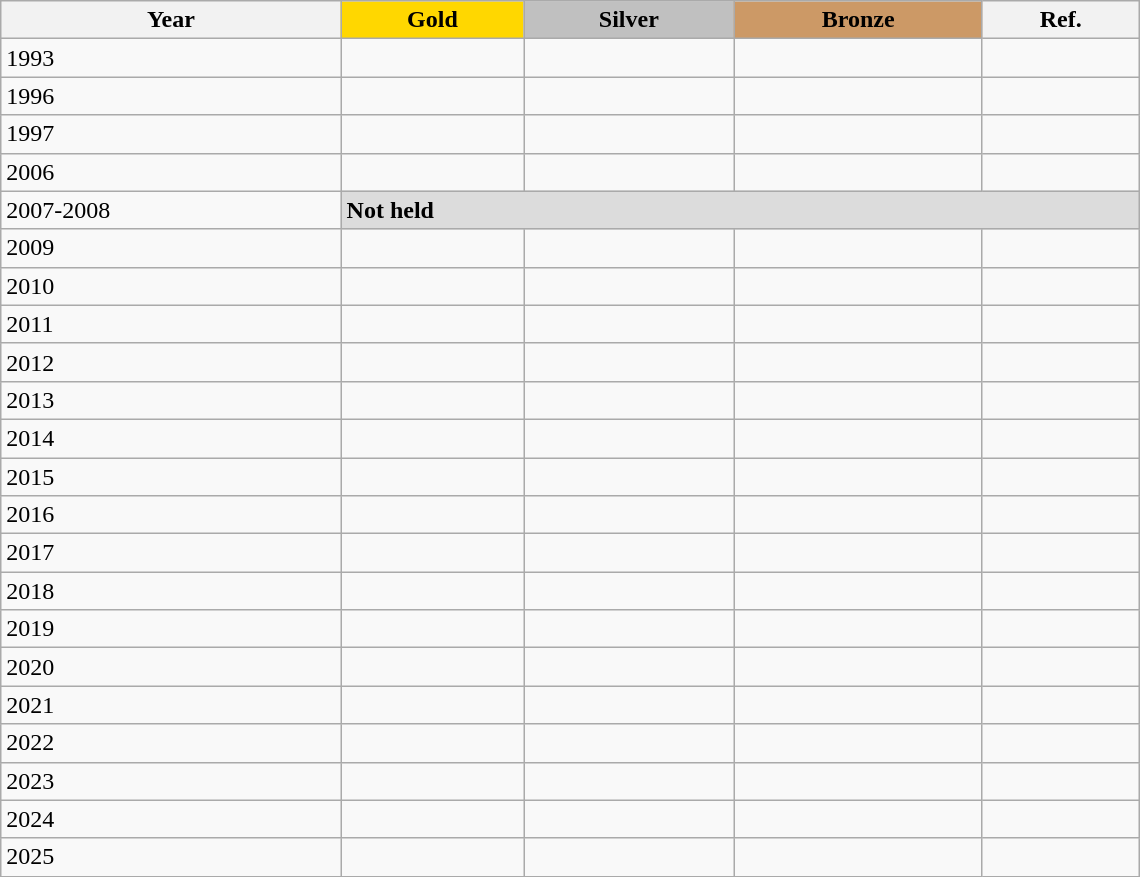<table class="wikitable sortable" style="width: 760px;">
<tr>
<th scope=col>Year</th>
<th scope=col style="background-color:Gold">Gold</th>
<th scope=col style="background-color:Silver">Silver</th>
<th scope=col style="background-color:#cc9966">Bronze</th>
<th class=unsortable>Ref.</th>
</tr>
<tr>
<td>1993</td>
<td></td>
<td></td>
<td></td>
<td></td>
</tr>
<tr>
<td>1996</td>
<td></td>
<td></td>
<td></td>
<td></td>
</tr>
<tr>
<td>1997</td>
<td></td>
<td></td>
<td></td>
<td></td>
</tr>
<tr>
<td>2006</td>
<td></td>
<td></td>
<td></td>
<td></td>
</tr>
<tr>
<td>2007-2008</td>
<th colspan="4" style="text-align:left; background:#DCDCDC; "><span> <strong>Not held</strong></span></th>
</tr>
<tr>
<td>2009</td>
<td></td>
<td></td>
<td></td>
<td></td>
</tr>
<tr>
<td>2010</td>
<td></td>
<td></td>
<td></td>
<td></td>
</tr>
<tr>
<td>2011</td>
<td></td>
<td></td>
<td></td>
<td></td>
</tr>
<tr>
<td>2012</td>
<td></td>
<td></td>
<td></td>
<td></td>
</tr>
<tr>
<td>2013</td>
<td></td>
<td></td>
<td></td>
<td></td>
</tr>
<tr>
<td>2014</td>
<td></td>
<td></td>
<td></td>
<td></td>
</tr>
<tr>
<td>2015</td>
<td></td>
<td></td>
<td></td>
<td></td>
</tr>
<tr>
<td>2016</td>
<td></td>
<td></td>
<td></td>
<td></td>
</tr>
<tr>
<td>2017</td>
<td></td>
<td></td>
<td></td>
<td></td>
</tr>
<tr>
<td>2018</td>
<td></td>
<td></td>
<td></td>
<td></td>
</tr>
<tr>
<td>2019</td>
<td></td>
<td></td>
<td></td>
<td></td>
</tr>
<tr>
<td>2020</td>
<td></td>
<td></td>
<td></td>
<td></td>
</tr>
<tr>
<td>2021</td>
<td></td>
<td></td>
<td></td>
<td></td>
</tr>
<tr>
<td>2022</td>
<td></td>
<td></td>
<td></td>
<td></td>
</tr>
<tr>
<td>2023</td>
<td></td>
<td></td>
<td></td>
<td></td>
</tr>
<tr>
<td>2024</td>
<td></td>
<td></td>
<td></td>
<td></td>
</tr>
<tr>
<td>2025</td>
<td></td>
<td></td>
<td></td>
<td></td>
</tr>
</table>
